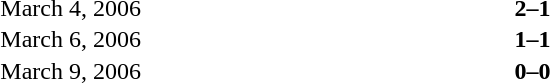<table width=100% cellspacing=1>
<tr>
<th width=120></th>
<th width=220></th>
<th width=70></th>
<th width=220></th>
<th></th>
</tr>
<tr>
<td align=right>March 4, 2006</td>
<td align=right><strong></strong></td>
<td align=center><strong>2–1</strong></td>
<td><strong></strong></td>
</tr>
<tr>
<td align=right>March 6, 2006</td>
<td align=right><strong></strong></td>
<td align=center><strong>1–1</strong></td>
<td><strong></strong></td>
</tr>
<tr>
<td align=right>March 9, 2006</td>
<td align=right><strong></strong></td>
<td align=center><strong>0–0</strong></td>
<td><strong></strong></td>
</tr>
</table>
